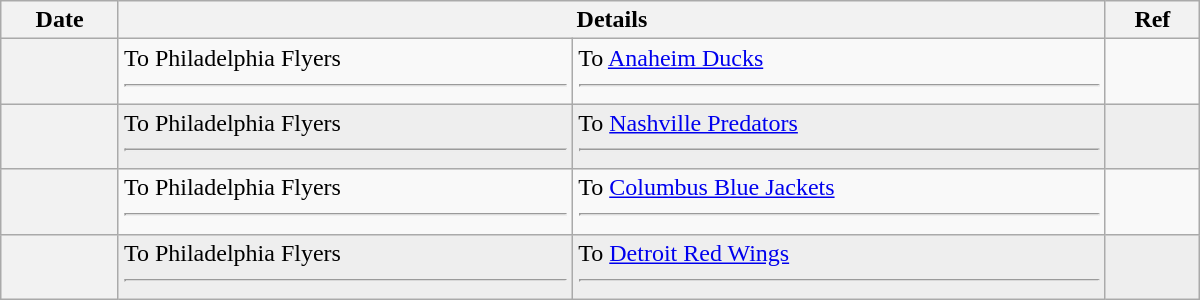<table class="wikitable plainrowheaders" style="width: 50em;">
<tr>
<th scope="col">Date</th>
<th scope="col" colspan="2">Details</th>
<th scope="col">Ref</th>
</tr>
<tr>
<th scope="row"></th>
<td valign="top">To Philadelphia Flyers <hr> </td>
<td valign="top">To <a href='#'>Anaheim Ducks</a> <hr> </td>
<td></td>
</tr>
<tr bgcolor="#eeeeee">
<th scope="row"></th>
<td valign="top">To Philadelphia Flyers <hr> </td>
<td valign="top">To <a href='#'>Nashville Predators</a> <hr> </td>
<td></td>
</tr>
<tr>
<th scope="row"></th>
<td valign="top">To Philadelphia Flyers <hr> </td>
<td valign="top">To <a href='#'>Columbus Blue Jackets</a> <hr> </td>
<td></td>
</tr>
<tr bgcolor="#eeeeee">
<th scope="row"></th>
<td valign="top">To Philadelphia Flyers <hr> </td>
<td valign="top">To <a href='#'>Detroit Red Wings</a> <hr> </td>
<td></td>
</tr>
</table>
